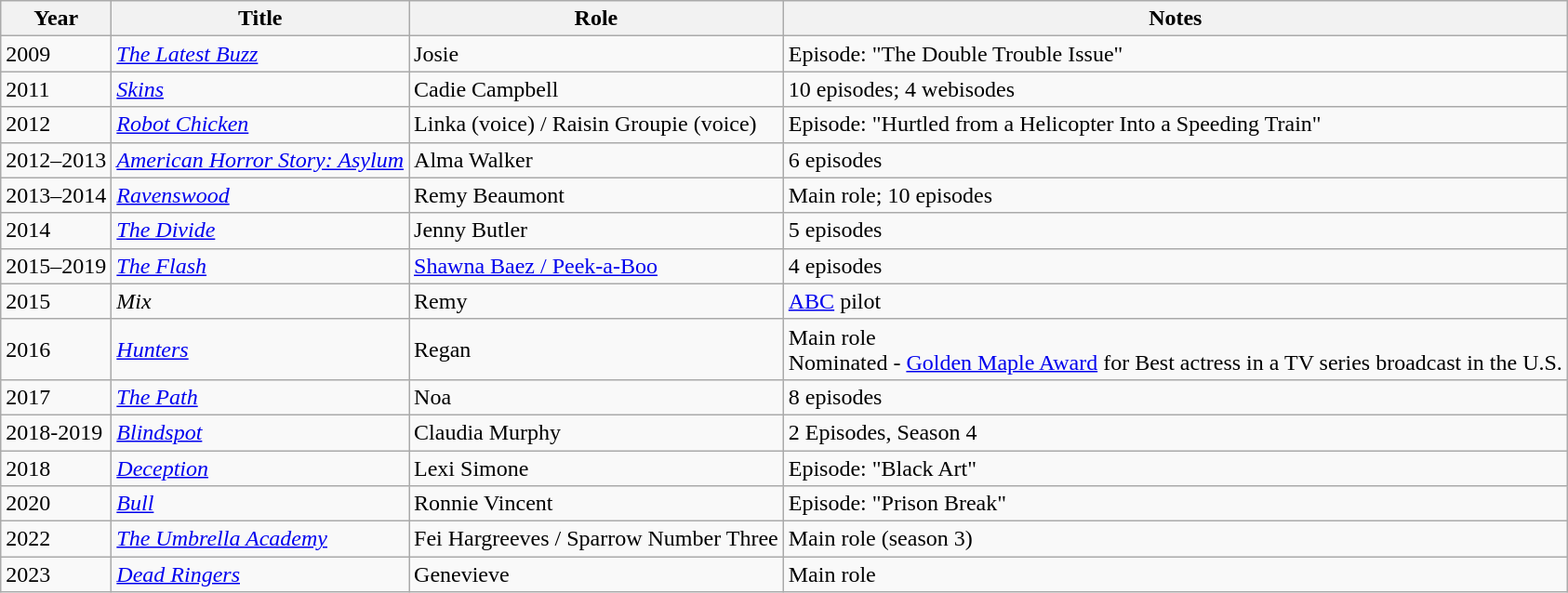<table class="wikitable sortable">
<tr>
<th>Year</th>
<th>Title</th>
<th>Role</th>
<th class="unsortable">Notes</th>
</tr>
<tr>
<td>2009</td>
<td data-sort-value="Latest Buzz, The"><em><a href='#'>The Latest Buzz</a></em></td>
<td>Josie</td>
<td>Episode: "The Double Trouble Issue"</td>
</tr>
<tr>
<td>2011</td>
<td><em><a href='#'>Skins</a></em></td>
<td>Cadie Campbell</td>
<td>10 episodes; 4 webisodes</td>
</tr>
<tr>
<td>2012</td>
<td><em><a href='#'>Robot Chicken</a></em></td>
<td>Linka (voice) / Raisin Groupie (voice)</td>
<td>Episode: "Hurtled from a Helicopter Into a Speeding Train"</td>
</tr>
<tr>
<td>2012–2013</td>
<td><em><a href='#'>American Horror Story: Asylum</a></em></td>
<td>Alma Walker</td>
<td>6 episodes</td>
</tr>
<tr>
<td>2013–2014</td>
<td><em><a href='#'>Ravenswood</a></em></td>
<td>Remy Beaumont</td>
<td>Main role; 10 episodes</td>
</tr>
<tr>
<td>2014</td>
<td data-sort-value="Divide, The"><em><a href='#'>The Divide</a></em></td>
<td>Jenny Butler</td>
<td>5 episodes</td>
</tr>
<tr>
<td>2015–2019</td>
<td data-sort-value="Flash, The"><em><a href='#'>The Flash</a></em></td>
<td><a href='#'>Shawna Baez / Peek-a-Boo</a></td>
<td>4 episodes</td>
</tr>
<tr>
<td>2015</td>
<td><em>Mix</em></td>
<td>Remy</td>
<td><a href='#'>ABC</a> pilot</td>
</tr>
<tr>
<td>2016</td>
<td><em><a href='#'>Hunters</a></em></td>
<td>Regan</td>
<td>Main role<br>Nominated - <a href='#'>Golden Maple Award</a> for Best actress in a TV series broadcast in the U.S.</td>
</tr>
<tr>
<td>2017</td>
<td data-sort-value="Path, The"><em><a href='#'>The Path</a></em></td>
<td>Noa</td>
<td>8 episodes</td>
</tr>
<tr>
<td>2018-2019</td>
<td><em><a href='#'>Blindspot</a></em></td>
<td>Claudia Murphy</td>
<td>2 Episodes, Season 4</td>
</tr>
<tr>
<td>2018</td>
<td><em><a href='#'>Deception</a></em></td>
<td>Lexi Simone</td>
<td>Episode: "Black Art"</td>
</tr>
<tr>
<td>2020</td>
<td><em><a href='#'>Bull</a></em></td>
<td>Ronnie Vincent</td>
<td>Episode: "Prison Break"</td>
</tr>
<tr>
<td>2022</td>
<td data-sort-value="Umbrella Academy, The"><em><a href='#'>The Umbrella Academy</a></em></td>
<td>Fei Hargreeves / Sparrow Number Three</td>
<td>Main role (season 3)</td>
</tr>
<tr>
<td>2023</td>
<td><em><a href='#'>Dead Ringers</a></em></td>
<td>Genevieve</td>
<td>Main role</td>
</tr>
</table>
